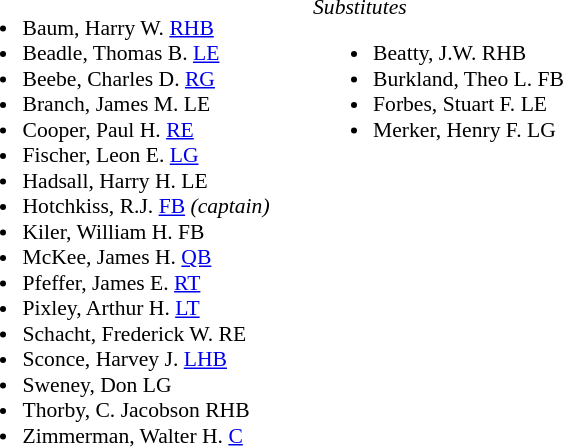<table class="toccolours" style="border-collapse:collapse; font-size:90%;">
<tr>
<td colspan="7" align="center"></td>
</tr>
<tr>
<td valign="top"><br><ul><li>Baum, Harry W.  <a href='#'>RHB</a></li><li>Beadle, Thomas B.  <a href='#'>LE</a></li><li>Beebe, Charles D.  <a href='#'>RG</a></li><li>Branch, James M.  LE</li><li>Cooper, Paul H.  <a href='#'>RE</a></li><li>Fischer, Leon E.  <a href='#'>LG</a></li><li>Hadsall, Harry H.  LE</li><li>Hotchkiss, R.J.   <a href='#'>FB</a> <em> (captain)</em></li><li>Kiler, William H.  FB</li><li>McKee, James H.  <a href='#'>QB</a></li><li>Pfeffer, James E. <a href='#'>RT</a></li><li>Pixley, Arthur H.  <a href='#'>LT</a></li><li>Schacht, Frederick W.  RE</li><li>Sconce, Harvey J.  <a href='#'>LHB</a></li><li>Sweney, Don  LG</li><li>Thorby, C. Jacobson  RHB</li><li>Zimmerman, Walter H.  <a href='#'>C</a></li></ul></td>
<td width="25"> </td>
<td valign="top"><br><em>Substitutes</em><ul><li>Beatty, J.W.  RHB</li><li>Burkland, Theo L.  FB</li><li>Forbes, Stuart F.	 LE</li><li>Merker, Henry F.  LG</li></ul></td>
</tr>
</table>
